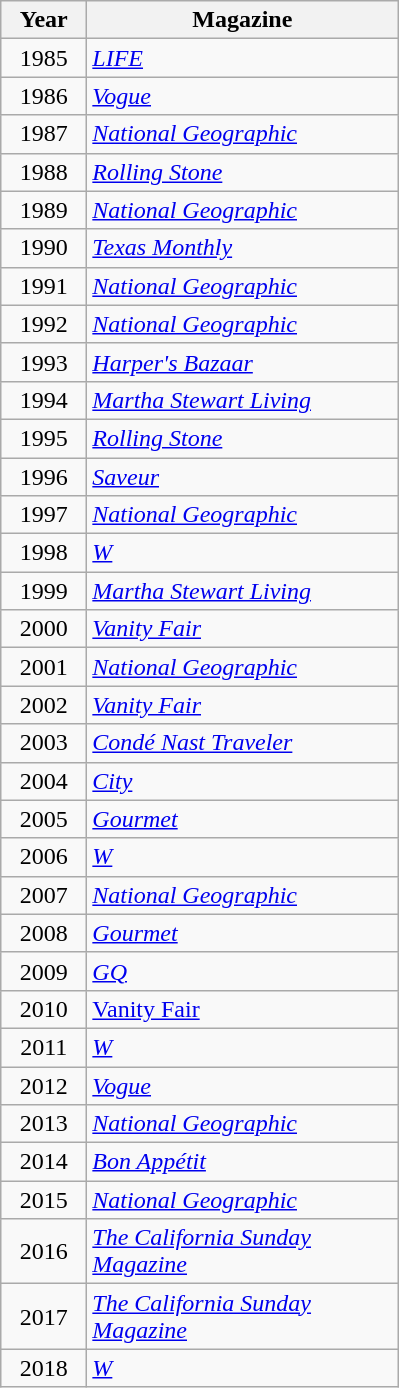<table class="sortable wikitable plainrowheaders">
<tr>
<th scope="col" style="width:50px;">Year</th>
<th scope="col" style="width:200px;">Magazine</th>
</tr>
<tr>
<td align=center>1985</td>
<td><em><a href='#'>LIFE</a></em></td>
</tr>
<tr>
<td align=center>1986</td>
<td><em><a href='#'>Vogue</a></em></td>
</tr>
<tr>
<td align=center>1987</td>
<td><em><a href='#'>National Geographic</a></em></td>
</tr>
<tr>
<td align=center>1988</td>
<td><em><a href='#'>Rolling Stone</a></em></td>
</tr>
<tr>
<td align=center>1989</td>
<td><em><a href='#'>National Geographic</a></em></td>
</tr>
<tr>
<td align=center>1990</td>
<td><em><a href='#'>Texas Monthly</a></em></td>
</tr>
<tr>
<td align=center>1991</td>
<td><em><a href='#'>National Geographic</a></em></td>
</tr>
<tr>
<td align=center>1992</td>
<td><em><a href='#'>National Geographic</a></em></td>
</tr>
<tr>
<td align=center>1993</td>
<td><em><a href='#'>Harper's Bazaar</a></em></td>
</tr>
<tr>
<td align=center>1994</td>
<td><em><a href='#'>Martha Stewart Living</a></em></td>
</tr>
<tr>
<td align=center>1995</td>
<td><em><a href='#'>Rolling Stone</a></em></td>
</tr>
<tr>
<td align=center>1996</td>
<td><em><a href='#'>Saveur</a></em></td>
</tr>
<tr>
<td align=center>1997</td>
<td><em><a href='#'>National Geographic</a></em></td>
</tr>
<tr>
<td align=center>1998</td>
<td><em><a href='#'>W</a></em></td>
</tr>
<tr>
<td align=center>1999</td>
<td><em><a href='#'>Martha Stewart Living</a></em></td>
</tr>
<tr>
<td align=center>2000</td>
<td><em><a href='#'>Vanity Fair</a></em></td>
</tr>
<tr>
<td align=center>2001</td>
<td><em><a href='#'>National Geographic</a></em></td>
</tr>
<tr>
<td align=center>2002</td>
<td><em><a href='#'>Vanity Fair</a></em></td>
</tr>
<tr>
<td align=center>2003</td>
<td><em><a href='#'>Condé Nast Traveler</a></em></td>
</tr>
<tr>
<td align=center>2004</td>
<td><em><a href='#'>City</a></em></td>
</tr>
<tr>
<td align=center>2005</td>
<td><em><a href='#'>Gourmet</a></em></td>
</tr>
<tr>
<td align=center>2006</td>
<td><em><a href='#'>W</a></em></td>
</tr>
<tr>
<td align=center>2007</td>
<td><em><a href='#'>National Geographic</a></em></td>
</tr>
<tr>
<td align=center>2008</td>
<td><em><a href='#'>Gourmet</a></em></td>
</tr>
<tr>
<td align=center>2009</td>
<td><em><a href='#'>GQ</a></em></td>
</tr>
<tr>
<td align=center>2010</td>
<td><a href='#'>Vanity Fair</a></td>
</tr>
<tr>
<td align=center>2011</td>
<td><em><a href='#'>W</a></em></td>
</tr>
<tr>
<td align=center>2012</td>
<td><em><a href='#'>Vogue</a></em></td>
</tr>
<tr>
<td align=center>2013</td>
<td><em><a href='#'>National Geographic</a></em></td>
</tr>
<tr>
<td align=center>2014</td>
<td><em><a href='#'>Bon Appétit</a></em></td>
</tr>
<tr>
<td align=center>2015</td>
<td><em><a href='#'>National Geographic</a></em></td>
</tr>
<tr>
<td align=center>2016</td>
<td><em><a href='#'>The California Sunday Magazine</a></em></td>
</tr>
<tr>
<td align=center>2017</td>
<td><em><a href='#'>The California Sunday Magazine</a></em></td>
</tr>
<tr>
<td align="center">2018</td>
<td><a href='#'><em>W</em></a></td>
</tr>
</table>
